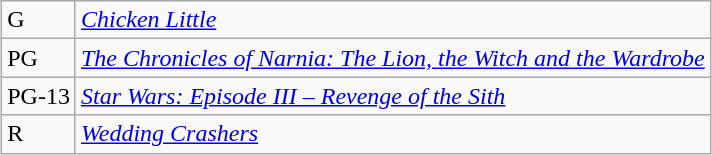<table class="wikitable sortable" style="margin:auto; margin:auto;">
<tr>
<td>G</td>
<td><em><a href='#'>Chicken Little</a></em></td>
</tr>
<tr>
<td>PG</td>
<td><em><a href='#'>The Chronicles of Narnia: The Lion, the Witch and the Wardrobe</a></em></td>
</tr>
<tr>
<td>PG-13</td>
<td><em><a href='#'>Star Wars: Episode III – Revenge of the Sith</a></em></td>
</tr>
<tr>
<td>R</td>
<td><em><a href='#'>Wedding Crashers</a></em></td>
</tr>
</table>
